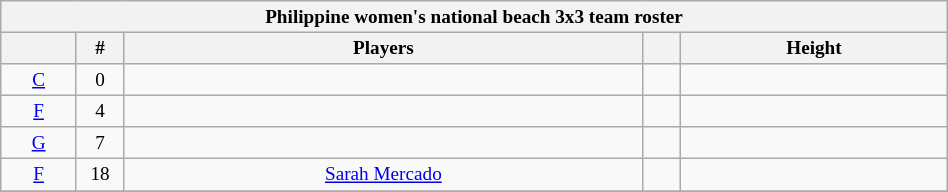<table class="wikitable sortable" style="text-align: center; font-size:80%;" width=50%>
<tr>
<th colspan=5>Philippine women's national beach 3x3 team roster</th>
</tr>
<tr>
<th width=8%></th>
<th width=5%>#</th>
<th>Players</th>
<th></th>
<th>Height</th>
</tr>
<tr>
<td><a href='#'>C</a></td>
<td>0</td>
<td></td>
<td></td>
<td></td>
</tr>
<tr>
<td><a href='#'>F</a></td>
<td>4</td>
<td></td>
<td></td>
<td></td>
</tr>
<tr>
<td><a href='#'>G</a></td>
<td>7</td>
<td></td>
<td></td>
<td></td>
</tr>
<tr>
<td><a href='#'>F</a></td>
<td>18</td>
<td><a href='#'>Sarah Mercado</a></td>
<td></td>
<td></td>
</tr>
<tr>
</tr>
</table>
